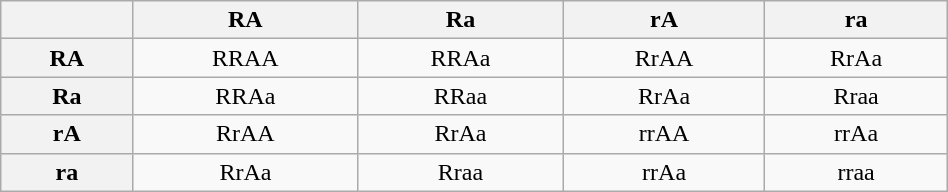<table class="wikitable" style="text-align:center; width:50%">
<tr>
<th></th>
<th>RA</th>
<th>Ra</th>
<th>rA</th>
<th>ra</th>
</tr>
<tr>
<th>RA</th>
<td>RRAA</td>
<td>RRAa</td>
<td>RrAA</td>
<td>RrAa</td>
</tr>
<tr>
<th>Ra</th>
<td>RRAa</td>
<td>RRaa</td>
<td>RrAa</td>
<td>Rraa</td>
</tr>
<tr>
<th>rA</th>
<td>RrAA</td>
<td>RrAa</td>
<td>rrAA</td>
<td>rrAa</td>
</tr>
<tr>
<th>ra</th>
<td>RrAa</td>
<td>Rraa</td>
<td>rrAa</td>
<td>rraa</td>
</tr>
</table>
